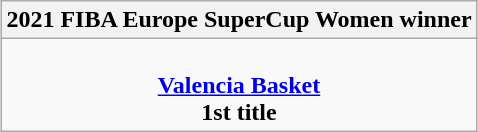<table class=wikitable style="text-align:center; margin:auto">
<tr>
<th>2021 FIBA Europe SuperCup Women winner</th>
</tr>
<tr>
<td><br><strong><a href='#'>Valencia Basket</a></strong><br><strong>1st title</strong></td>
</tr>
</table>
